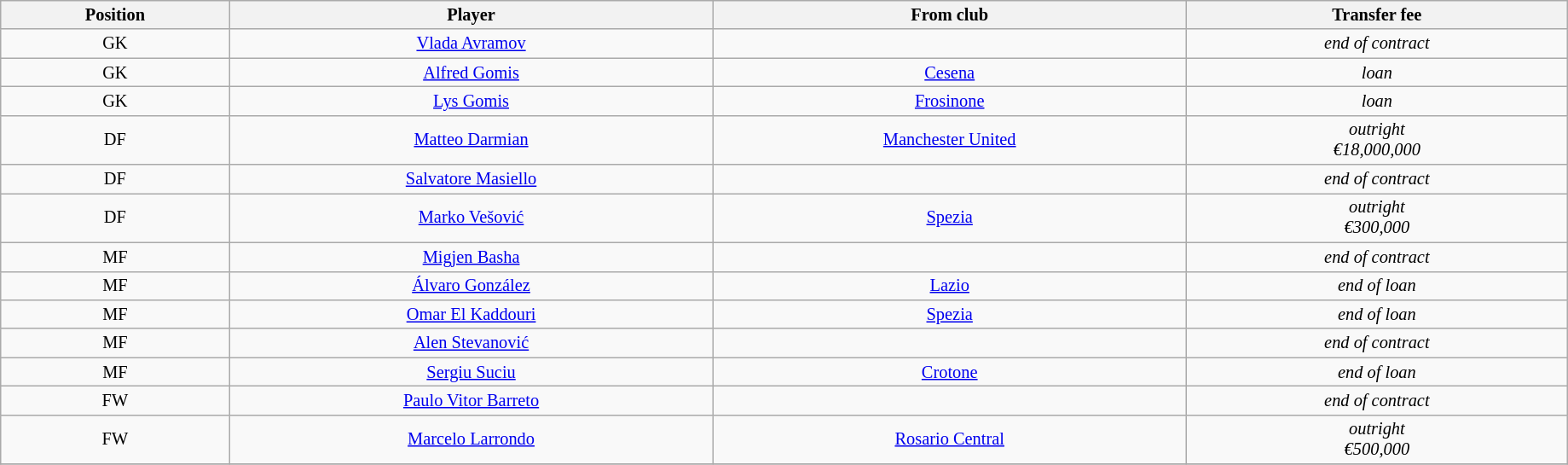<table class="wikitable sortable" style="width:97%; text-align:center; font-size:85%; text-align:centre;">
<tr>
<th>Position</th>
<th>Player</th>
<th>From club</th>
<th>Transfer fee</th>
</tr>
<tr>
<td>GK</td>
<td><a href='#'>Vlada Avramov</a></td>
<td></td>
<td><em>end of contract</em></td>
</tr>
<tr>
<td>GK</td>
<td><a href='#'>Alfred Gomis</a></td>
<td><a href='#'>Cesena</a></td>
<td><em>loan</em></td>
</tr>
<tr>
<td>GK</td>
<td><a href='#'>Lys Gomis</a></td>
<td><a href='#'>Frosinone</a></td>
<td><em>loan</em></td>
</tr>
<tr>
<td>DF</td>
<td><a href='#'>Matteo Darmian</a></td>
<td><a href='#'>Manchester United</a></td>
<td><em>outright</em><br><em>€18,000,000</em></td>
</tr>
<tr>
<td>DF</td>
<td><a href='#'>Salvatore Masiello</a></td>
<td></td>
<td><em>end of contract</em></td>
</tr>
<tr>
<td>DF</td>
<td><a href='#'>Marko Vešović</a></td>
<td><a href='#'>Spezia</a></td>
<td><em>outright</em><br><em>€300,000</em></td>
</tr>
<tr>
<td>MF</td>
<td><a href='#'>Migjen Basha</a></td>
<td></td>
<td><em>end of contract</em></td>
</tr>
<tr>
<td>MF</td>
<td><a href='#'>Álvaro González</a></td>
<td><a href='#'>Lazio</a></td>
<td><em>end of loan</em></td>
</tr>
<tr>
<td>MF</td>
<td><a href='#'>Omar El Kaddouri</a></td>
<td><a href='#'>Spezia</a></td>
<td><em>end of loan</em></td>
</tr>
<tr>
<td>MF</td>
<td><a href='#'>Alen Stevanović</a></td>
<td></td>
<td><em>end of contract</em></td>
</tr>
<tr>
<td>MF</td>
<td><a href='#'>Sergiu Suciu</a></td>
<td><a href='#'>Crotone</a></td>
<td><em>end of loan</em></td>
</tr>
<tr>
<td>FW</td>
<td><a href='#'>Paulo Vitor Barreto</a></td>
<td></td>
<td><em>end of contract</em></td>
</tr>
<tr>
<td>FW</td>
<td><a href='#'>Marcelo Larrondo</a></td>
<td><a href='#'>Rosario Central</a></td>
<td><em>outright</em><br><em>€500,000</em></td>
</tr>
<tr>
</tr>
</table>
